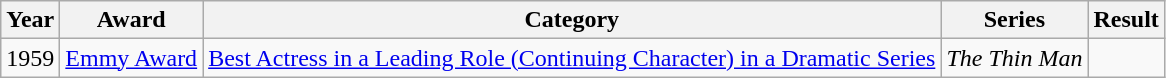<table class="wikitable sortable">
<tr>
<th>Year</th>
<th>Award</th>
<th>Category</th>
<th>Series</th>
<th>Result</th>
</tr>
<tr>
<td>1959</td>
<td><a href='#'>Emmy Award</a></td>
<td><a href='#'>Best Actress in a Leading Role (Continuing Character) in a Dramatic Series</a></td>
<td><em>The Thin Man</em></td>
<td></td>
</tr>
</table>
